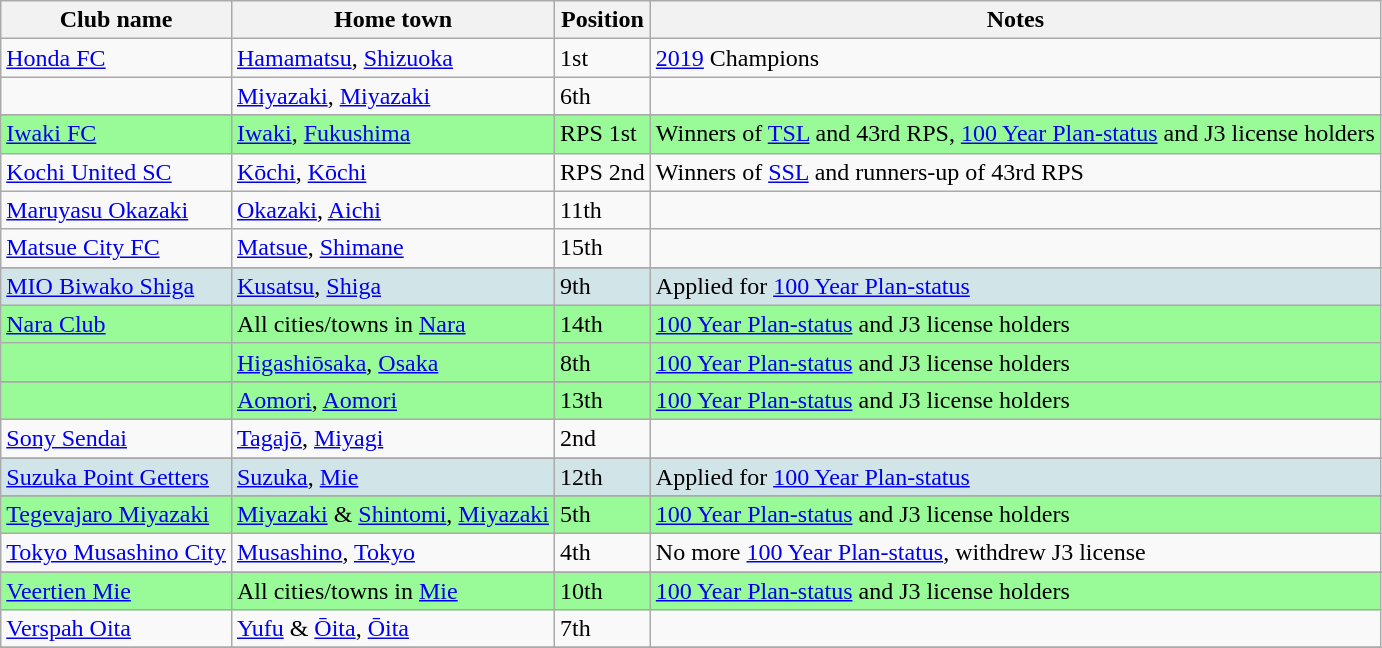<table class="wikitable sortable">
<tr>
<th>Club name</th>
<th>Home town</th>
<th>Position</th>
<th>Notes</th>
</tr>
<tr>
<td><a href='#'>Honda FC</a></td>
<td><a href='#'>Hamamatsu</a>, <a href='#'>Shizuoka</a></td>
<td>1st</td>
<td><a href='#'>2019</a> Champions</td>
</tr>
<tr>
<td></td>
<td><a href='#'>Miyazaki</a>, <a href='#'>Miyazaki</a></td>
<td>6th</td>
<td></td>
</tr>
<tr>
</tr>
<tr bgcolor="98FB98">
<td><a href='#'>Iwaki FC</a></td>
<td><a href='#'>Iwaki</a>, <a href='#'>Fukushima</a></td>
<td> RPS 1st</td>
<td>Winners of <a href='#'>TSL</a> and 43rd RPS, <a href='#'>100 Year Plan-status</a> and J3 license holders</td>
</tr>
<tr>
<td><a href='#'>Kochi United SC</a></td>
<td><a href='#'>Kōchi</a>, <a href='#'>Kōchi</a></td>
<td> RPS 2nd</td>
<td>Winners of <a href='#'>SSL</a> and runners-up of 43rd RPS</td>
</tr>
<tr>
<td><a href='#'>Maruyasu Okazaki</a></td>
<td><a href='#'>Okazaki</a>, <a href='#'>Aichi</a></td>
<td>11th</td>
<td></td>
</tr>
<tr>
<td><a href='#'>Matsue City FC</a></td>
<td><a href='#'>Matsue</a>, <a href='#'>Shimane</a></td>
<td>15th</td>
<td></td>
</tr>
<tr>
</tr>
<tr bgcolor="D1E5E9">
<td><a href='#'>MIO Biwako Shiga</a></td>
<td><a href='#'>Kusatsu</a>, <a href='#'>Shiga</a></td>
<td>9th</td>
<td>Applied for <a href='#'>100 Year Plan-status</a></td>
</tr>
<tr bgcolor="98FB98">
<td><a href='#'>Nara Club</a></td>
<td>All cities/towns in <a href='#'>Nara</a></td>
<td>14th</td>
<td><a href='#'>100 Year Plan-status</a> and J3 license holders</td>
</tr>
<tr bgcolor="98FB98">
<td></td>
<td><a href='#'>Higashiōsaka</a>, <a href='#'>Osaka</a></td>
<td>8th</td>
<td><a href='#'>100 Year Plan-status</a> and J3 license holders</td>
</tr>
<tr>
</tr>
<tr bgcolor="98FB98">
<td></td>
<td><a href='#'>Aomori</a>, <a href='#'>Aomori</a></td>
<td>13th</td>
<td><a href='#'>100 Year Plan-status</a> and J3 license holders</td>
</tr>
<tr>
<td><a href='#'>Sony Sendai</a></td>
<td><a href='#'>Tagajō</a>, <a href='#'>Miyagi</a></td>
<td>2nd</td>
<td></td>
</tr>
<tr>
</tr>
<tr bgcolor="D1E5E9">
<td><a href='#'>Suzuka Point Getters</a></td>
<td><a href='#'>Suzuka</a>, <a href='#'>Mie</a></td>
<td>12th</td>
<td>Applied for <a href='#'>100 Year Plan-status</a></td>
</tr>
<tr>
</tr>
<tr bgcolor="98FB98">
<td><a href='#'>Tegevajaro Miyazaki</a></td>
<td><a href='#'>Miyazaki</a> & <a href='#'>Shintomi</a>, <a href='#'>Miyazaki</a></td>
<td>5th</td>
<td><a href='#'>100 Year Plan-status</a> and J3 license holders</td>
</tr>
<tr>
<td><a href='#'>Tokyo Musashino City</a></td>
<td><a href='#'>Musashino</a>, <a href='#'>Tokyo</a></td>
<td>4th</td>
<td>No more <a href='#'>100 Year Plan-status</a>, withdrew J3 license</td>
</tr>
<tr>
</tr>
<tr bgcolor="98FB98">
<td><a href='#'>Veertien Mie</a></td>
<td>All cities/towns in <a href='#'>Mie</a></td>
<td>10th</td>
<td><a href='#'>100 Year Plan-status</a> and J3 license holders</td>
</tr>
<tr>
<td><a href='#'>Verspah Oita</a></td>
<td><a href='#'>Yufu</a> & <a href='#'>Ōita</a>, <a href='#'>Ōita</a></td>
<td>7th</td>
<td></td>
</tr>
<tr>
</tr>
</table>
